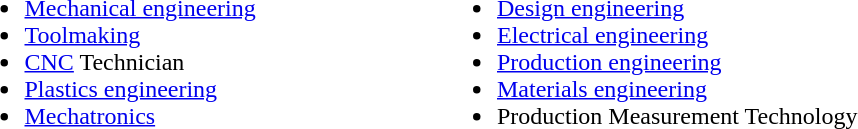<table width = "50%">
<tr valign = "top">
<td width = "50%"><br><ul><li><a href='#'>Mechanical engineering</a></li><li><a href='#'>Toolmaking</a></li><li><a href='#'>CNC</a> Technician</li><li><a href='#'>Plastics engineering</a></li><li><a href='#'>Mechatronics</a></li></ul></td>
<td><br><ul><li><a href='#'>Design engineering</a></li><li><a href='#'>Electrical engineering</a></li><li><a href='#'>Production engineering</a></li><li><a href='#'>Materials engineering</a></li><li>Production Measurement Technology</li></ul></td>
</tr>
</table>
